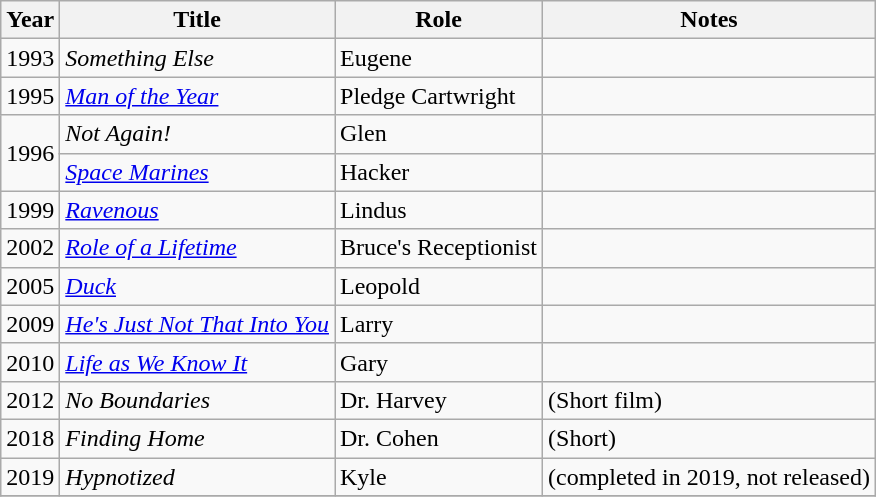<table class="wikitable sortable">
<tr>
<th>Year</th>
<th>Title</th>
<th>Role</th>
<th>Notes</th>
</tr>
<tr>
<td>1993</td>
<td><em>Something Else</em></td>
<td>Eugene</td>
<td></td>
</tr>
<tr>
<td>1995</td>
<td><em><a href='#'>Man of the Year</a></em></td>
<td>Pledge Cartwright</td>
<td></td>
</tr>
<tr>
<td rowspan="2">1996</td>
<td><em>Not Again!</em></td>
<td>Glen</td>
<td></td>
</tr>
<tr>
<td><em><a href='#'>Space Marines</a></em></td>
<td>Hacker</td>
<td></td>
</tr>
<tr>
<td>1999</td>
<td><em><a href='#'>Ravenous</a></em></td>
<td>Lindus</td>
<td></td>
</tr>
<tr>
<td>2002</td>
<td><em><a href='#'>Role of a Lifetime</a></em></td>
<td>Bruce's Receptionist</td>
<td></td>
</tr>
<tr>
<td>2005</td>
<td><em><a href='#'>Duck</a></em></td>
<td>Leopold</td>
<td></td>
</tr>
<tr>
<td>2009</td>
<td><em><a href='#'>He's Just Not That Into You</a></em></td>
<td>Larry</td>
<td></td>
</tr>
<tr>
<td>2010</td>
<td><em><a href='#'>Life as We Know It</a></em></td>
<td>Gary</td>
<td></td>
</tr>
<tr>
<td>2012</td>
<td><em>No Boundaries</em></td>
<td>Dr. Harvey</td>
<td>(Short film)</td>
</tr>
<tr>
<td>2018</td>
<td><em>Finding Home</em></td>
<td>Dr. Cohen</td>
<td>(Short)</td>
</tr>
<tr>
<td>2019</td>
<td><em>Hypnotized</em></td>
<td>Kyle</td>
<td>(completed in 2019, not released)</td>
</tr>
<tr>
</tr>
</table>
